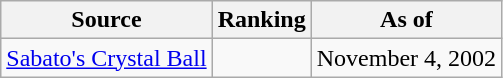<table class="wikitable">
<tr>
<th>Source</th>
<th>Ranking</th>
<th>As of</th>
</tr>
<tr>
<td><a href='#'>Sabato's Crystal Ball</a></td>
<td></td>
<td>November 4, 2002</td>
</tr>
</table>
